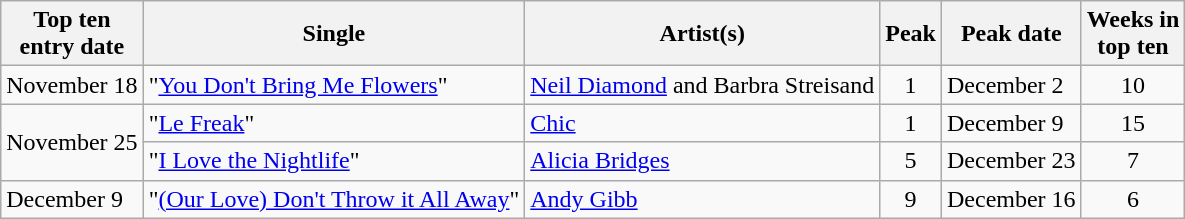<table class="wikitable sortable">
<tr>
<th>Top ten<br>entry date</th>
<th>Single</th>
<th>Artist(s)</th>
<th>Peak</th>
<th>Peak date</th>
<th>Weeks in<br>top ten</th>
</tr>
<tr>
<td>November 18</td>
<td>"<a href='#'>You Don't Bring Me Flowers</a>"</td>
<td><a href='#'>Neil Diamond</a> and Barbra Streisand</td>
<td align=center>1</td>
<td>December 2</td>
<td align=center>10</td>
</tr>
<tr>
<td rowspan="2">November 25</td>
<td>"<a href='#'>Le Freak</a>"</td>
<td><a href='#'>Chic</a></td>
<td align=center>1</td>
<td>December 9</td>
<td align=center>15</td>
</tr>
<tr>
<td>"<a href='#'>I Love the Nightlife</a>"</td>
<td><a href='#'>Alicia Bridges</a></td>
<td align=center>5</td>
<td>December 23</td>
<td align=center>7</td>
</tr>
<tr>
<td>December 9</td>
<td>"<a href='#'>(Our Love) Don't Throw it All Away</a>"</td>
<td><a href='#'>Andy Gibb</a></td>
<td align=center>9</td>
<td>December 16</td>
<td align=center>6</td>
</tr>
</table>
